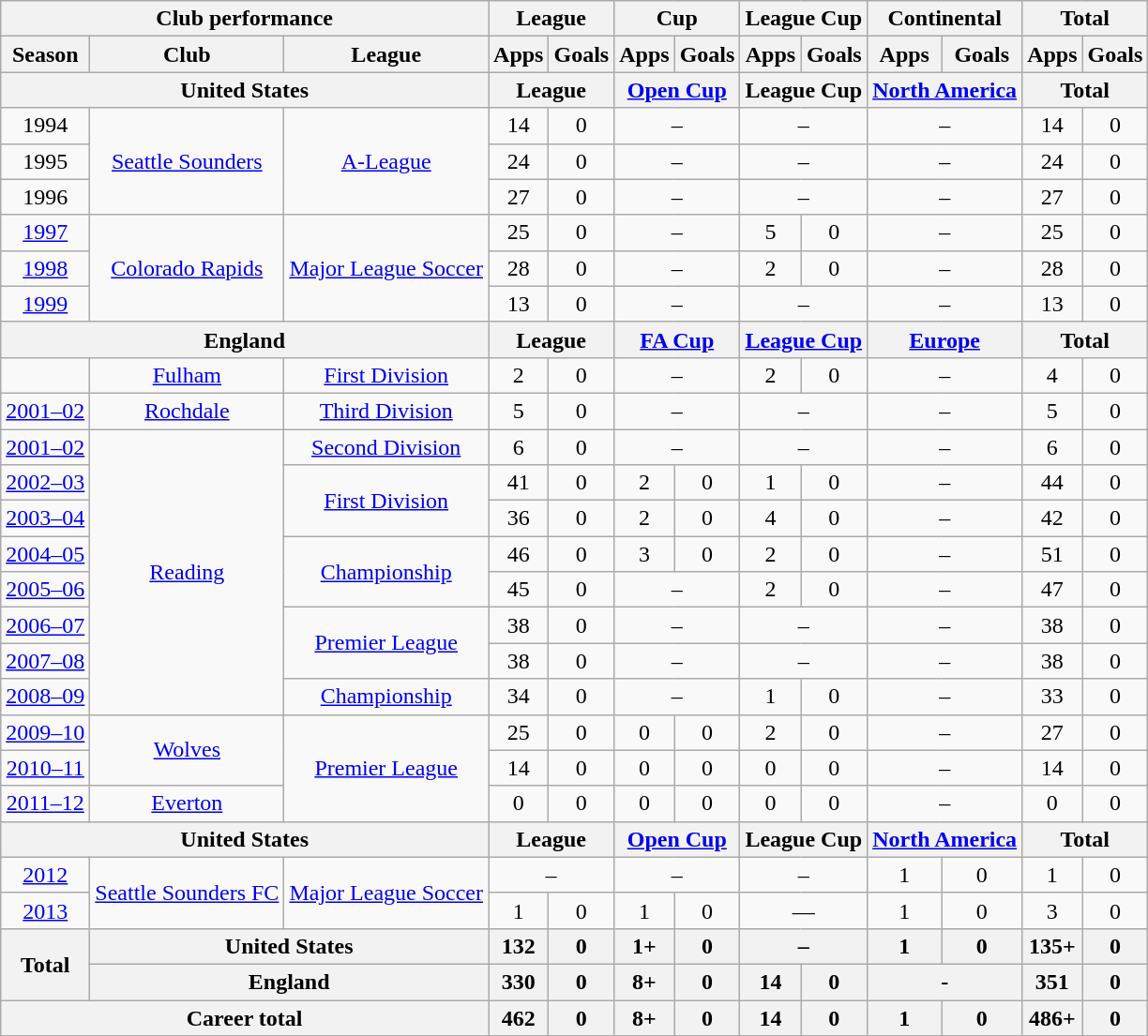<table class="wikitable" style="text-align:center">
<tr>
<th colspan=3>Club performance</th>
<th colspan=2>League</th>
<th colspan=2>Cup</th>
<th colspan=2>League Cup</th>
<th colspan=2>Continental</th>
<th colspan=2>Total</th>
</tr>
<tr>
<th>Season</th>
<th>Club</th>
<th>League</th>
<th>Apps</th>
<th>Goals</th>
<th>Apps</th>
<th>Goals</th>
<th>Apps</th>
<th>Goals</th>
<th>Apps</th>
<th>Goals</th>
<th>Apps</th>
<th>Goals</th>
</tr>
<tr>
<th colspan=3>United States</th>
<th colspan=2>League</th>
<th colspan=2><a href='#'>Open Cup</a></th>
<th colspan=2>League Cup</th>
<th colspan=2><a href='#'>North America</a></th>
<th colspan=2>Total</th>
</tr>
<tr>
<td>1994</td>
<td rowspan="3"><a href='#'>Seattle Sounders</a></td>
<td rowspan="3"><a href='#'>A-League</a></td>
<td>14</td>
<td>0</td>
<td colspan="2">–</td>
<td colspan="2">–</td>
<td colspan="2">–</td>
<td>14</td>
<td>0</td>
</tr>
<tr>
<td>1995</td>
<td>24</td>
<td>0</td>
<td colspan="2">–</td>
<td colspan="2">–</td>
<td colspan="2">–</td>
<td>24</td>
<td>0</td>
</tr>
<tr>
<td>1996</td>
<td>27</td>
<td>0</td>
<td colspan="2">–</td>
<td colspan="2">–</td>
<td colspan="2">–</td>
<td>27</td>
<td>0</td>
</tr>
<tr>
<td><a href='#'>1997</a></td>
<td rowspan="3"><a href='#'>Colorado Rapids</a></td>
<td rowspan="3"><a href='#'>Major League Soccer</a></td>
<td>25</td>
<td>0</td>
<td colspan="2">–</td>
<td>5</td>
<td>0</td>
<td colspan="2">–</td>
<td>25</td>
<td>0</td>
</tr>
<tr>
<td><a href='#'>1998</a></td>
<td>28</td>
<td>0</td>
<td colspan="2">–</td>
<td>2</td>
<td>0</td>
<td colspan="2">–</td>
<td>28</td>
<td>0</td>
</tr>
<tr>
<td><a href='#'>1999</a></td>
<td>13</td>
<td>0</td>
<td colspan="2">–</td>
<td colspan="2">–</td>
<td colspan="2">–</td>
<td>13</td>
<td>0</td>
</tr>
<tr>
<th colspan=3>England</th>
<th colspan=2>League</th>
<th colspan=2><a href='#'>FA Cup</a></th>
<th colspan=2><a href='#'>League Cup</a></th>
<th colspan=2><a href='#'>Europe</a></th>
<th colspan=2>Total</th>
</tr>
<tr>
<td></td>
<td><a href='#'>Fulham</a></td>
<td><a href='#'>First Division</a></td>
<td>2</td>
<td>0</td>
<td colspan="2">–</td>
<td>2</td>
<td>0</td>
<td colspan="2">–</td>
<td>4</td>
<td>0</td>
</tr>
<tr>
<td><a href='#'>2001–02</a></td>
<td><a href='#'>Rochdale</a></td>
<td><a href='#'>Third Division</a></td>
<td>5</td>
<td>0</td>
<td colspan="2">–</td>
<td colspan="2">–</td>
<td colspan="2">–</td>
<td>5</td>
<td>0</td>
</tr>
<tr>
<td><a href='#'>2001–02</a></td>
<td rowspan="8"><a href='#'>Reading</a></td>
<td><a href='#'>Second Division</a></td>
<td>6</td>
<td>0</td>
<td colspan="2">–</td>
<td colspan="2">–</td>
<td colspan="2">–</td>
<td>6</td>
<td>0</td>
</tr>
<tr>
<td><a href='#'>2002–03</a></td>
<td rowspan="2"><a href='#'>First Division</a></td>
<td>41</td>
<td>0</td>
<td>2</td>
<td>0</td>
<td>1</td>
<td>0</td>
<td colspan="2">–</td>
<td>44</td>
<td>0</td>
</tr>
<tr>
<td><a href='#'>2003–04</a></td>
<td>36</td>
<td>0</td>
<td>2</td>
<td>0</td>
<td>4</td>
<td>0</td>
<td colspan="2">–</td>
<td>42</td>
<td>0</td>
</tr>
<tr>
<td><a href='#'>2004–05</a></td>
<td rowspan="2"><a href='#'>Championship</a></td>
<td>46</td>
<td>0</td>
<td>3</td>
<td>0</td>
<td>2</td>
<td>0</td>
<td colspan="2">–</td>
<td>51</td>
<td>0</td>
</tr>
<tr>
<td><a href='#'>2005–06</a></td>
<td>45</td>
<td>0</td>
<td colspan="2">–</td>
<td>2</td>
<td>0</td>
<td colspan="2">–</td>
<td>47</td>
<td>0</td>
</tr>
<tr>
<td><a href='#'>2006–07</a></td>
<td rowspan="2"><a href='#'>Premier League</a></td>
<td>38</td>
<td>0</td>
<td colspan="2">–</td>
<td colspan="2">–</td>
<td colspan="2">–</td>
<td>38</td>
<td>0</td>
</tr>
<tr>
<td><a href='#'>2007–08</a></td>
<td>38</td>
<td>0</td>
<td colspan="2">–</td>
<td colspan="2">–</td>
<td colspan="2">–</td>
<td>38</td>
<td>0</td>
</tr>
<tr>
<td><a href='#'>2008–09</a></td>
<td><a href='#'>Championship</a></td>
<td>34</td>
<td>0</td>
<td colspan="2">–</td>
<td>1</td>
<td>0</td>
<td colspan="2">–</td>
<td>33</td>
<td>0</td>
</tr>
<tr>
<td><a href='#'>2009–10</a></td>
<td rowspan="2"><a href='#'>Wolves</a></td>
<td rowspan="3"><a href='#'>Premier League</a></td>
<td>25</td>
<td>0</td>
<td>0</td>
<td>0</td>
<td>2</td>
<td>0</td>
<td colspan="2">–</td>
<td>27</td>
<td>0</td>
</tr>
<tr>
<td><a href='#'>2010–11</a></td>
<td>14</td>
<td>0</td>
<td>0</td>
<td>0</td>
<td>0</td>
<td>0</td>
<td colspan="2">–</td>
<td>14</td>
<td>0</td>
</tr>
<tr>
<td><a href='#'>2011–12</a></td>
<td><a href='#'>Everton</a></td>
<td>0</td>
<td>0</td>
<td>0</td>
<td>0</td>
<td>0</td>
<td>0</td>
<td colspan="2">–</td>
<td>0</td>
<td>0</td>
</tr>
<tr>
<th colspan=3>United States</th>
<th colspan=2>League</th>
<th colspan=2><a href='#'>Open Cup</a></th>
<th colspan=2>League Cup</th>
<th colspan=2><a href='#'>North America</a></th>
<th colspan=2>Total</th>
</tr>
<tr>
<td><a href='#'>2012</a></td>
<td rowspan="2"><a href='#'>Seattle Sounders FC</a></td>
<td rowspan="2"><a href='#'>Major League Soccer</a></td>
<td colspan="2">–</td>
<td colspan="2">–</td>
<td colspan="2">–</td>
<td>1</td>
<td>0</td>
<td>1</td>
<td>0</td>
</tr>
<tr>
<td><a href='#'>2013</a></td>
<td>1</td>
<td>0</td>
<td>1</td>
<td>0</td>
<td colspan="2">—</td>
<td>1</td>
<td>0</td>
<td>3</td>
<td>0</td>
</tr>
<tr>
<th rowspan=2>Total</th>
<th colspan=2>United States</th>
<th>132</th>
<th>0</th>
<th>1+</th>
<th>0</th>
<th colspan="2">–</th>
<th>1</th>
<th>0</th>
<th>135+</th>
<th>0</th>
</tr>
<tr>
<th colspan=2>England</th>
<th>330</th>
<th>0</th>
<th>8+</th>
<th>0</th>
<th>14</th>
<th>0</th>
<th colspan="2">-</th>
<th>351</th>
<th>0</th>
</tr>
<tr>
<th colspan=3>Career total</th>
<th>462</th>
<th>0</th>
<th>8+</th>
<th>0</th>
<th>14</th>
<th>0</th>
<th>1</th>
<th>0</th>
<th>486+</th>
<th>0</th>
</tr>
</table>
